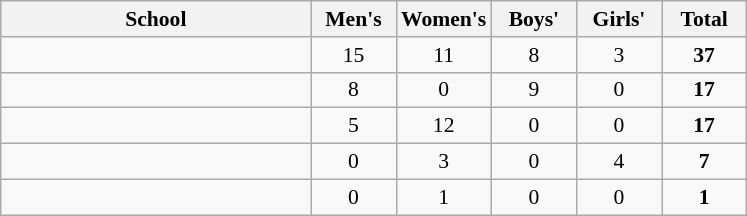<table class="wikitable" style="font-size:90%;">
<tr>
<th width=200px>School</th>
<th width=50px>Men's</th>
<th width=50px>Women's</th>
<th width=50px>Boys'</th>
<th width=50px>Girls'</th>
<th width=50px>Total</th>
</tr>
<tr align="center">
<td align="left"></td>
<td>15</td>
<td>11</td>
<td>8</td>
<td>3</td>
<td><strong>37</strong></td>
</tr>
<tr align="center">
<td align="left"></td>
<td>8</td>
<td>0</td>
<td>9</td>
<td>0</td>
<td><strong>17</strong></td>
</tr>
<tr align="center">
<td align="left"></td>
<td>5</td>
<td>12</td>
<td>0</td>
<td>0</td>
<td><strong>17</strong></td>
</tr>
<tr align="center">
<td align="left"></td>
<td>0</td>
<td>3</td>
<td>0</td>
<td>4</td>
<td><strong>7</strong></td>
</tr>
<tr align="center">
<td align="left"></td>
<td>0</td>
<td>1</td>
<td>0</td>
<td>0</td>
<td><strong>1</strong></td>
</tr>
</table>
